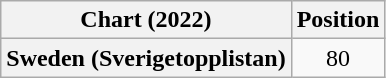<table class="wikitable plainrowheaders" style="text-align:center">
<tr>
<th scope="col">Chart (2022)</th>
<th scope="col">Position</th>
</tr>
<tr>
<th scope="row">Sweden (Sverigetopplistan)</th>
<td>80</td>
</tr>
</table>
